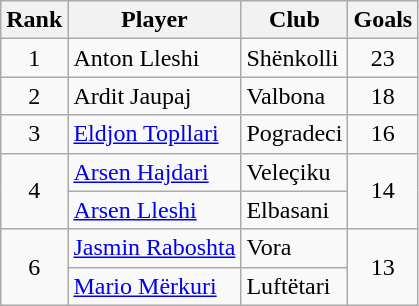<table class="wikitable" style="text-align:center">
<tr>
<th>Rank</th>
<th>Player</th>
<th>Club</th>
<th>Goals</th>
</tr>
<tr>
<td rowspan="1">1</td>
<td align="left"> Anton Lleshi</td>
<td align="left">Shënkolli</td>
<td rowspan="1">23</td>
</tr>
<tr>
<td rowspan="1">2</td>
<td align="left"> Ardit Jaupaj</td>
<td align="left">Valbona</td>
<td rowspan="1">18</td>
</tr>
<tr>
<td rowspan="1">3</td>
<td align="left"> <a href='#'>Eldjon Topllari</a></td>
<td align="left">Pogradeci</td>
<td rowspan="1">16</td>
</tr>
<tr>
<td rowspan="2">4</td>
<td align="left"> <a href='#'>Arsen Hajdari</a></td>
<td align="left">Veleçiku</td>
<td rowspan="2">14</td>
</tr>
<tr>
<td align="left"> <a href='#'>Arsen Lleshi</a></td>
<td align="left">Elbasani</td>
</tr>
<tr>
<td rowspan="2">6</td>
<td align="left"> <a href='#'>Jasmin Raboshta</a></td>
<td align="left">Vora</td>
<td rowspan="2">13</td>
</tr>
<tr>
<td align="left"> <a href='#'>Mario Mërkuri</a></td>
<td align="left">Luftëtari</td>
</tr>
</table>
